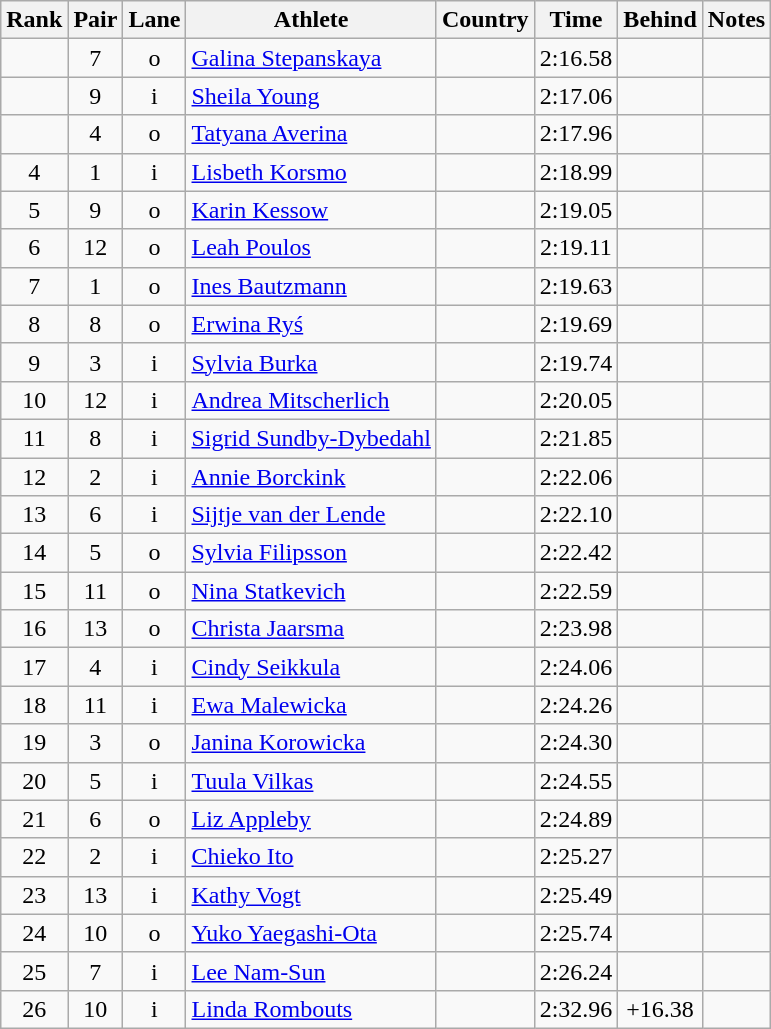<table class="wikitable sortable" style="text-align:center">
<tr>
<th>Rank</th>
<th>Pair</th>
<th>Lane</th>
<th>Athlete</th>
<th>Country</th>
<th>Time</th>
<th>Behind</th>
<th>Notes</th>
</tr>
<tr>
<td></td>
<td>7</td>
<td>o</td>
<td align=left><a href='#'>Galina Stepanskaya</a></td>
<td align=left></td>
<td>2:16.58</td>
<td></td>
<td></td>
</tr>
<tr>
<td></td>
<td>9</td>
<td>i</td>
<td align=left><a href='#'>Sheila Young</a></td>
<td align=left></td>
<td>2:17.06</td>
<td></td>
<td></td>
</tr>
<tr>
<td></td>
<td>4</td>
<td>o</td>
<td align=left><a href='#'>Tatyana Averina</a></td>
<td align=left></td>
<td>2:17.96</td>
<td></td>
<td></td>
</tr>
<tr>
<td>4</td>
<td>1</td>
<td>i</td>
<td align=left><a href='#'>Lisbeth Korsmo</a></td>
<td align=left></td>
<td>2:18.99</td>
<td></td>
<td></td>
</tr>
<tr>
<td>5</td>
<td>9</td>
<td>o</td>
<td align=left><a href='#'>Karin Kessow</a></td>
<td align=left></td>
<td>2:19.05</td>
<td></td>
<td></td>
</tr>
<tr>
<td>6</td>
<td>12</td>
<td>o</td>
<td align=left><a href='#'>Leah Poulos</a></td>
<td align=left></td>
<td>2:19.11</td>
<td></td>
<td></td>
</tr>
<tr>
<td>7</td>
<td>1</td>
<td>o</td>
<td align=left><a href='#'>Ines Bautzmann</a></td>
<td align=left></td>
<td>2:19.63</td>
<td></td>
<td></td>
</tr>
<tr>
<td>8</td>
<td>8</td>
<td>o</td>
<td align=left><a href='#'>Erwina Ryś</a></td>
<td align=left></td>
<td>2:19.69</td>
<td></td>
<td></td>
</tr>
<tr>
<td>9</td>
<td>3</td>
<td>i</td>
<td align=left><a href='#'>Sylvia Burka</a></td>
<td align=left></td>
<td>2:19.74</td>
<td></td>
<td></td>
</tr>
<tr>
<td>10</td>
<td>12</td>
<td>i</td>
<td align=left><a href='#'>Andrea Mitscherlich</a></td>
<td align=left></td>
<td>2:20.05</td>
<td></td>
<td></td>
</tr>
<tr>
<td>11</td>
<td>8</td>
<td>i</td>
<td align=left><a href='#'>Sigrid Sundby-Dybedahl</a></td>
<td align=left></td>
<td>2:21.85</td>
<td></td>
<td></td>
</tr>
<tr>
<td>12</td>
<td>2</td>
<td>i</td>
<td align=left><a href='#'>Annie Borckink</a></td>
<td align=left></td>
<td>2:22.06</td>
<td></td>
<td></td>
</tr>
<tr>
<td>13</td>
<td>6</td>
<td>i</td>
<td align=left><a href='#'>Sijtje van der Lende</a></td>
<td align=left></td>
<td>2:22.10</td>
<td></td>
<td></td>
</tr>
<tr>
<td>14</td>
<td>5</td>
<td>o</td>
<td align=left><a href='#'>Sylvia Filipsson</a></td>
<td align=left></td>
<td>2:22.42</td>
<td></td>
<td></td>
</tr>
<tr>
<td>15</td>
<td>11</td>
<td>o</td>
<td align=left><a href='#'>Nina Statkevich</a></td>
<td align=left></td>
<td>2:22.59</td>
<td></td>
<td></td>
</tr>
<tr>
<td>16</td>
<td>13</td>
<td>o</td>
<td align=left><a href='#'>Christa Jaarsma</a></td>
<td align=left></td>
<td>2:23.98</td>
<td></td>
<td></td>
</tr>
<tr>
<td>17</td>
<td>4</td>
<td>i</td>
<td align=left><a href='#'>Cindy Seikkula</a></td>
<td align=left></td>
<td>2:24.06</td>
<td></td>
<td></td>
</tr>
<tr>
<td>18</td>
<td>11</td>
<td>i</td>
<td align=left><a href='#'>Ewa Malewicka</a></td>
<td align=left></td>
<td>2:24.26</td>
<td></td>
<td></td>
</tr>
<tr>
<td>19</td>
<td>3</td>
<td>o</td>
<td align=left><a href='#'>Janina Korowicka</a></td>
<td align=left></td>
<td>2:24.30</td>
<td></td>
<td></td>
</tr>
<tr>
<td>20</td>
<td>5</td>
<td>i</td>
<td align=left><a href='#'>Tuula Vilkas</a></td>
<td align=left></td>
<td>2:24.55</td>
<td></td>
<td></td>
</tr>
<tr>
<td>21</td>
<td>6</td>
<td>o</td>
<td align=left><a href='#'>Liz Appleby</a></td>
<td align=left></td>
<td>2:24.89</td>
<td></td>
<td></td>
</tr>
<tr>
<td>22</td>
<td>2</td>
<td>i</td>
<td align=left><a href='#'>Chieko Ito</a></td>
<td align=left></td>
<td>2:25.27</td>
<td></td>
<td></td>
</tr>
<tr>
<td>23</td>
<td>13</td>
<td>i</td>
<td align=left><a href='#'>Kathy Vogt</a></td>
<td align=left></td>
<td>2:25.49</td>
<td></td>
<td></td>
</tr>
<tr>
<td>24</td>
<td>10</td>
<td>o</td>
<td align=left><a href='#'>Yuko Yaegashi-Ota</a></td>
<td align=left></td>
<td>2:25.74</td>
<td></td>
<td></td>
</tr>
<tr>
<td>25</td>
<td>7</td>
<td>i</td>
<td align=left><a href='#'>Lee Nam-Sun</a></td>
<td align=left></td>
<td>2:26.24</td>
<td></td>
<td></td>
</tr>
<tr>
<td>26</td>
<td>10</td>
<td>i</td>
<td align=left><a href='#'>Linda Rombouts</a></td>
<td align=left></td>
<td>2:32.96</td>
<td>+16.38</td>
<td></td>
</tr>
</table>
